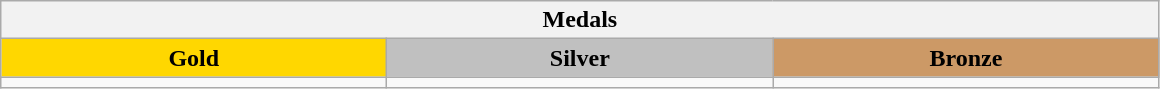<table class="wikitable">
<tr>
<th colspan=3 align="center">Medals</th>
</tr>
<tr>
<th style="background-color:gold;">Gold</th>
<th style="background-color:silver;">Silver</th>
<th style="background-color:#CC9966;">Bronze</th>
</tr>
<tr valign=top>
<td width="250"></td>
<td width="250"></td>
<td width="250"></td>
</tr>
</table>
